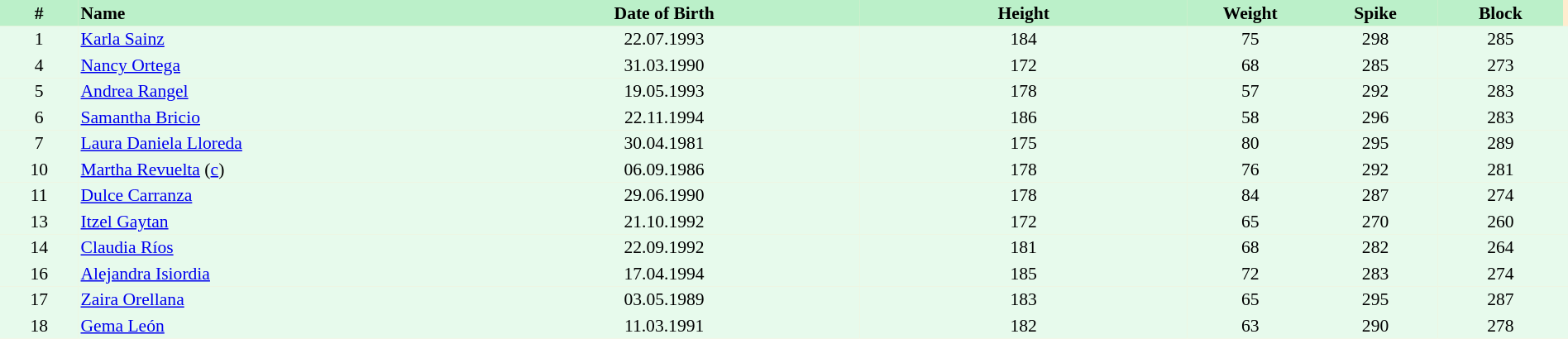<table border=0 cellpadding=2 cellspacing=0  |- bgcolor=#FFECCE style="text-align:center; font-size:90%;" width=100%>
<tr bgcolor=#BBF0C9>
<th width=5%>#</th>
<th width=25% align=left>Name</th>
<th width=25%>Date of Birth</th>
<th width=21%>Height</th>
<th width=8%>Weight</th>
<th width=8%>Spike</th>
<th width=8%>Block</th>
</tr>
<tr bgcolor=#E7FAEC>
<td>1</td>
<td align=left><a href='#'>Karla Sainz</a></td>
<td>22.07.1993</td>
<td>184</td>
<td>75</td>
<td>298</td>
<td>285</td>
<td></td>
</tr>
<tr bgcolor=#E7FAEC>
<td>4</td>
<td align=left><a href='#'>Nancy Ortega</a></td>
<td>31.03.1990</td>
<td>172</td>
<td>68</td>
<td>285</td>
<td>273</td>
<td></td>
</tr>
<tr bgcolor=#E7FAEC>
<td>5</td>
<td align=left><a href='#'>Andrea Rangel</a></td>
<td>19.05.1993</td>
<td>178</td>
<td>57</td>
<td>292</td>
<td>283</td>
<td></td>
</tr>
<tr bgcolor=#E7FAEC>
<td>6</td>
<td align=left><a href='#'>Samantha Bricio</a></td>
<td>22.11.1994</td>
<td>186</td>
<td>58</td>
<td>296</td>
<td>283</td>
<td></td>
</tr>
<tr bgcolor=#E7FAEC>
<td>7</td>
<td align=left><a href='#'>Laura Daniela Lloreda</a></td>
<td>30.04.1981</td>
<td>175</td>
<td>80</td>
<td>295</td>
<td>289</td>
<td></td>
</tr>
<tr bgcolor=#E7FAEC>
<td>10</td>
<td align=left><a href='#'>Martha Revuelta</a> (<a href='#'>c</a>)</td>
<td>06.09.1986</td>
<td>178</td>
<td>76</td>
<td>292</td>
<td>281</td>
<td></td>
</tr>
<tr bgcolor=#E7FAEC>
<td>11</td>
<td align=left><a href='#'>Dulce Carranza</a></td>
<td>29.06.1990</td>
<td>178</td>
<td>84</td>
<td>287</td>
<td>274</td>
<td></td>
</tr>
<tr bgcolor=#E7FAEC>
<td>13</td>
<td align=left><a href='#'>Itzel Gaytan</a></td>
<td>21.10.1992</td>
<td>172</td>
<td>65</td>
<td>270</td>
<td>260</td>
<td></td>
</tr>
<tr bgcolor=#E7FAEC>
<td>14</td>
<td align=left><a href='#'>Claudia Ríos</a></td>
<td>22.09.1992</td>
<td>181</td>
<td>68</td>
<td>282</td>
<td>264</td>
<td></td>
</tr>
<tr bgcolor=#E7FAEC>
<td>16</td>
<td align=left><a href='#'>Alejandra Isiordia</a></td>
<td>17.04.1994</td>
<td>185</td>
<td>72</td>
<td>283</td>
<td>274</td>
<td></td>
</tr>
<tr bgcolor=#E7FAEC>
<td>17</td>
<td align=left><a href='#'>Zaira Orellana</a></td>
<td>03.05.1989</td>
<td>183</td>
<td>65</td>
<td>295</td>
<td>287</td>
<td></td>
</tr>
<tr bgcolor=#E7FAEC>
<td>18</td>
<td align=left><a href='#'>Gema León</a></td>
<td>11.03.1991</td>
<td>182</td>
<td>63</td>
<td>290</td>
<td>278</td>
<td></td>
</tr>
</table>
